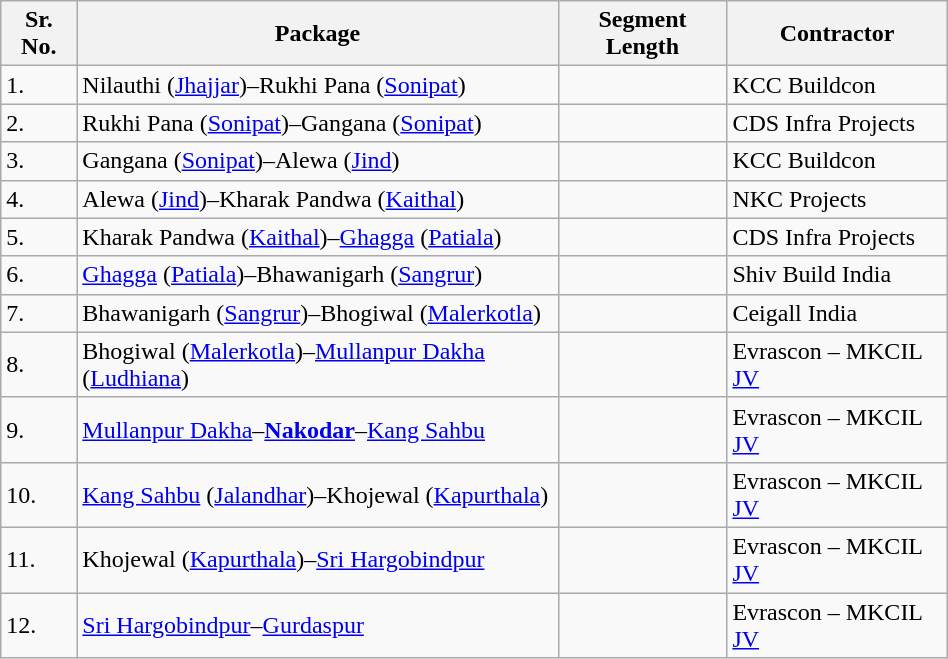<table class= "sortable wikitable" width=50%>
<tr>
<th>Sr. No.</th>
<th>Package</th>
<th>Segment Length</th>
<th>Contractor</th>
</tr>
<tr>
<td>1.</td>
<td>Nilauthi (<a href='#'>Jhajjar</a>)–Rukhi Pana (<a href='#'>Sonipat</a>)</td>
<td style="text-align:center;"></td>
<td>KCC Buildcon</td>
</tr>
<tr>
<td>2.</td>
<td>Rukhi Pana (<a href='#'>Sonipat</a>)–Gangana (<a href='#'>Sonipat</a>)</td>
<td style="text-align:center;"></td>
<td>CDS Infra Projects</td>
</tr>
<tr>
<td>3.</td>
<td>Gangana (<a href='#'>Sonipat</a>)–Alewa (<a href='#'>Jind</a>)</td>
<td style="text-align:center;"></td>
<td>KCC Buildcon</td>
</tr>
<tr>
<td>4.</td>
<td>Alewa (<a href='#'>Jind</a>)–Kharak Pandwa (<a href='#'>Kaithal</a>)</td>
<td style="text-align:center;"></td>
<td>NKC Projects</td>
</tr>
<tr>
<td>5.</td>
<td>Kharak Pandwa (<a href='#'>Kaithal</a>)–<a href='#'>Ghagga</a> (<a href='#'>Patiala</a>)</td>
<td style="text-align:center;"></td>
<td>CDS Infra Projects</td>
</tr>
<tr>
<td>6.</td>
<td><a href='#'>Ghagga</a> (<a href='#'>Patiala</a>)–Bhawanigarh (<a href='#'>Sangrur</a>)</td>
<td style="text-align:center;"></td>
<td>Shiv Build India</td>
</tr>
<tr>
<td>7.</td>
<td>Bhawanigarh (<a href='#'>Sangrur</a>)–Bhogiwal (<a href='#'>Malerkotla</a>)</td>
<td style="text-align:center;"></td>
<td>Ceigall India</td>
</tr>
<tr>
<td>8.</td>
<td>Bhogiwal (<a href='#'>Malerkotla</a>)–<a href='#'>Mullanpur Dakha</a> (<a href='#'>Ludhiana</a>)</td>
<td style="text-align:center;"></td>
<td>Evrascon – MKCIL <a href='#'>JV</a></td>
</tr>
<tr>
<td>9.</td>
<td><a href='#'>Mullanpur Dakha</a>–<strong><a href='#'>Nakodar</a></strong>–<a href='#'>Kang Sahbu</a></td>
<td style="text-align:center;"></td>
<td>Evrascon – MKCIL <a href='#'>JV</a></td>
</tr>
<tr>
<td>10.</td>
<td><a href='#'>Kang Sahbu</a> (<a href='#'>Jalandhar</a>)–Khojewal (<a href='#'>Kapurthala</a>)</td>
<td style="text-align:center;"></td>
<td>Evrascon – MKCIL <a href='#'>JV</a></td>
</tr>
<tr>
<td>11.</td>
<td>Khojewal (<a href='#'>Kapurthala</a>)–<a href='#'>Sri Hargobindpur</a></td>
<td style="text-align:center;"></td>
<td>Evrascon – MKCIL <a href='#'>JV</a></td>
</tr>
<tr>
<td>12.</td>
<td><a href='#'>Sri Hargobindpur</a>–<a href='#'>Gurdaspur</a></td>
<td style="text-align:center;"></td>
<td>Evrascon – MKCIL <a href='#'>JV</a></td>
</tr>
</table>
